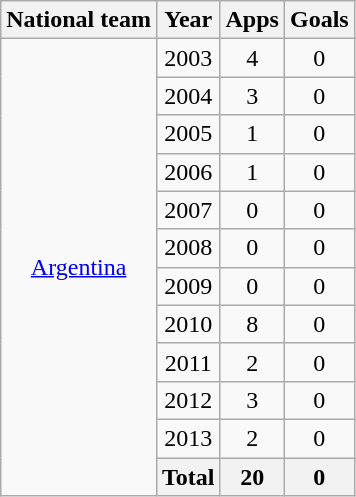<table class="wikitable" style="text-align:center">
<tr>
<th>National team</th>
<th>Year</th>
<th>Apps</th>
<th>Goals</th>
</tr>
<tr>
<td rowspan="12"><a href='#'>Argentina</a></td>
<td>2003</td>
<td>4</td>
<td>0</td>
</tr>
<tr>
<td>2004</td>
<td>3</td>
<td>0</td>
</tr>
<tr>
<td>2005</td>
<td>1</td>
<td>0</td>
</tr>
<tr>
<td>2006</td>
<td>1</td>
<td>0</td>
</tr>
<tr>
<td>2007</td>
<td>0</td>
<td>0</td>
</tr>
<tr>
<td>2008</td>
<td>0</td>
<td>0</td>
</tr>
<tr>
<td>2009</td>
<td>0</td>
<td>0</td>
</tr>
<tr>
<td>2010</td>
<td>8</td>
<td>0</td>
</tr>
<tr>
<td>2011</td>
<td>2</td>
<td>0</td>
</tr>
<tr>
<td>2012</td>
<td>3</td>
<td>0</td>
</tr>
<tr>
<td>2013</td>
<td>2</td>
<td>0</td>
</tr>
<tr>
<th>Total</th>
<th>20</th>
<th>0</th>
</tr>
</table>
